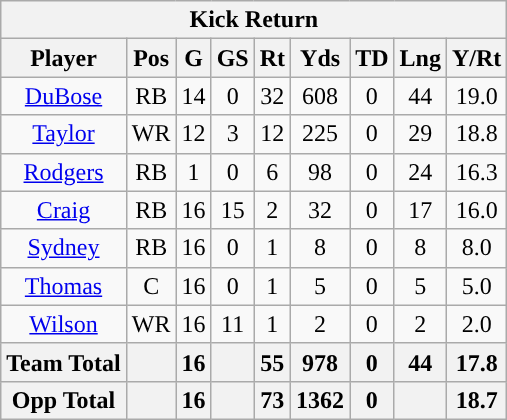<table class="wikitable" style="text-align:center">
<tr>
<th colspan="9">Kick Return</th>
</tr>
<tr>
<th>Player</th>
<th>Pos</th>
<th>G</th>
<th>GS</th>
<th>Rt</th>
<th>Yds</th>
<th>TD</th>
<th>Lng</th>
<th>Y/Rt</th>
</tr>
<tr>
<td><a href='#'>DuBose</a></td>
<td>RB</td>
<td>14</td>
<td>0</td>
<td>32</td>
<td>608</td>
<td>0</td>
<td>44</td>
<td>19.0</td>
</tr>
<tr>
<td><a href='#'>Taylor</a></td>
<td>WR</td>
<td>12</td>
<td>3</td>
<td>12</td>
<td>225</td>
<td>0</td>
<td>29</td>
<td>18.8</td>
</tr>
<tr>
<td><a href='#'>Rodgers</a></td>
<td>RB</td>
<td>1</td>
<td>0</td>
<td>6</td>
<td>98</td>
<td>0</td>
<td>24</td>
<td>16.3</td>
</tr>
<tr>
<td><a href='#'>Craig</a></td>
<td>RB</td>
<td>16</td>
<td>15</td>
<td>2</td>
<td>32</td>
<td>0</td>
<td>17</td>
<td>16.0</td>
</tr>
<tr>
<td><a href='#'>Sydney</a></td>
<td>RB</td>
<td>16</td>
<td>0</td>
<td>1</td>
<td>8</td>
<td>0</td>
<td>8</td>
<td>8.0</td>
</tr>
<tr>
<td><a href='#'>Thomas</a></td>
<td>C</td>
<td>16</td>
<td>0</td>
<td>1</td>
<td>5</td>
<td>0</td>
<td>5</td>
<td>5.0</td>
</tr>
<tr>
<td><a href='#'>Wilson</a></td>
<td>WR</td>
<td>16</td>
<td>11</td>
<td>1</td>
<td>2</td>
<td>0</td>
<td>2</td>
<td>2.0</td>
</tr>
<tr>
<th>Team Total</th>
<th></th>
<th>16</th>
<th></th>
<th>55</th>
<th>978</th>
<th>0</th>
<th>44</th>
<th>17.8</th>
</tr>
<tr>
<th>Opp Total</th>
<th></th>
<th>16</th>
<th></th>
<th>73</th>
<th>1362</th>
<th>0</th>
<th></th>
<th>18.7</th>
</tr>
</table>
